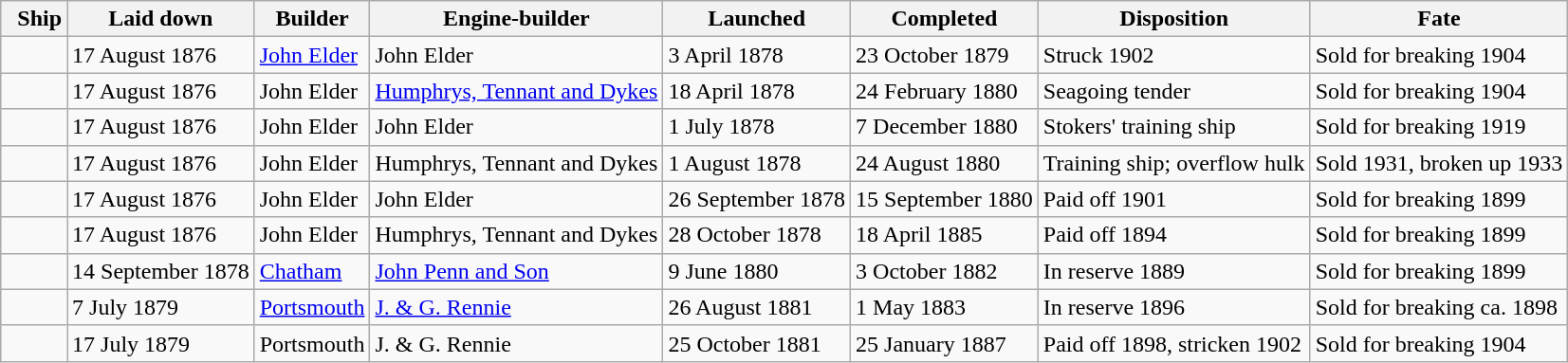<table class="wikitable">
<tr>
<th>  Ship</th>
<th><strong>Laid down</strong></th>
<th><strong>Builder</strong></th>
<th><strong>Engine-builder</strong></th>
<th><strong>Launched</strong></th>
<th><strong>Completed</strong></th>
<th><strong>Disposition</strong></th>
<th><strong>Fate</strong></th>
</tr>
<tr>
<td></td>
<td>17 August 1876</td>
<td><a href='#'>John Elder</a></td>
<td>John Elder</td>
<td>3 April 1878</td>
<td>23 October 1879</td>
<td>Struck 1902</td>
<td>Sold for breaking 1904</td>
</tr>
<tr>
<td></td>
<td>17 August 1876</td>
<td>John Elder</td>
<td><a href='#'>Humphrys, Tennant and Dykes</a></td>
<td>18 April 1878</td>
<td>24 February 1880</td>
<td>Seagoing tender</td>
<td>Sold for breaking 1904</td>
</tr>
<tr>
<td></td>
<td>17 August 1876</td>
<td>John Elder</td>
<td>John Elder</td>
<td>1 July 1878</td>
<td>7 December 1880</td>
<td>Stokers' training ship</td>
<td>Sold for breaking 1919</td>
</tr>
<tr>
<td></td>
<td>17 August 1876</td>
<td>John Elder</td>
<td>Humphrys, Tennant and Dykes</td>
<td>1 August 1878</td>
<td>24 August 1880</td>
<td>Training ship; overflow hulk</td>
<td>Sold 1931, broken up 1933</td>
</tr>
<tr>
<td></td>
<td>17 August 1876</td>
<td>John Elder</td>
<td>John Elder</td>
<td>26 September 1878</td>
<td>15 September 1880</td>
<td>Paid off 1901</td>
<td>Sold for breaking 1899</td>
</tr>
<tr>
<td></td>
<td>17 August 1876</td>
<td>John Elder</td>
<td>Humphrys, Tennant and Dykes</td>
<td>28 October 1878</td>
<td>18 April 1885</td>
<td>Paid off 1894</td>
<td>Sold for breaking 1899</td>
</tr>
<tr>
<td></td>
<td>14 September 1878</td>
<td><a href='#'>Chatham</a></td>
<td><a href='#'>John Penn and Son</a></td>
<td>9 June 1880</td>
<td>3 October 1882</td>
<td>In reserve 1889</td>
<td>Sold for breaking 1899</td>
</tr>
<tr>
<td></td>
<td>7 July 1879</td>
<td><a href='#'>Portsmouth</a></td>
<td><a href='#'>J. & G. Rennie</a></td>
<td>26 August 1881</td>
<td>1 May 1883</td>
<td>In reserve 1896</td>
<td>Sold for breaking ca. 1898</td>
</tr>
<tr>
<td></td>
<td>17 July 1879</td>
<td>Portsmouth</td>
<td>J. & G. Rennie</td>
<td>25 October 1881</td>
<td>25 January 1887</td>
<td>Paid off 1898, stricken 1902</td>
<td>Sold for breaking 1904</td>
</tr>
</table>
